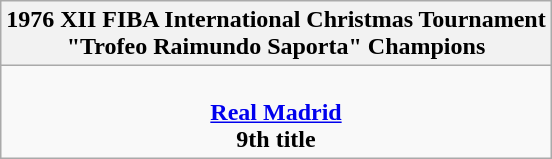<table class=wikitable style="text-align:center; margin:auto">
<tr>
<th>1976 XII FIBA International Christmas Tournament<br>"Trofeo Raimundo Saporta" Champions</th>
</tr>
<tr>
<td><br><strong><a href='#'>Real Madrid</a></strong><br><strong>9th title</strong></td>
</tr>
</table>
